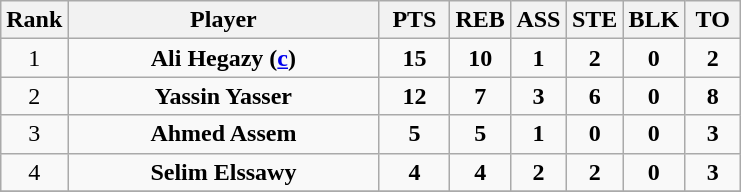<table class="wikitable sortable" style="text-align: center">
<tr>
<th width=10>Rank</th>
<th width=200>Player</th>
<th width=40>PTS</th>
<th width=30>REB</th>
<th width=30>ASS</th>
<th width=30>STE</th>
<th width=30>BLK</th>
<th width=30>TO</th>
</tr>
<tr>
<td>1</td>
<td><strong>Ali Hegazy (<a href='#'>c</a>)</strong></td>
<td><strong>15</strong></td>
<td><strong>10</strong></td>
<td><strong>1</strong></td>
<td><strong>2</strong></td>
<td><strong>0</strong></td>
<td><strong>2</strong></td>
</tr>
<tr>
<td>2</td>
<td><strong>Yassin Yasser</strong></td>
<td><strong>12</strong></td>
<td><strong>7</strong></td>
<td><strong>3</strong></td>
<td><strong>6</strong></td>
<td><strong>0</strong></td>
<td><strong>8</strong></td>
</tr>
<tr>
<td>3</td>
<td><strong>Ahmed Assem</strong></td>
<td><strong>5</strong></td>
<td><strong>5</strong></td>
<td><strong>1</strong></td>
<td><strong>0</strong></td>
<td><strong>0</strong></td>
<td><strong>3</strong></td>
</tr>
<tr>
<td>4</td>
<td><strong>Selim Elssawy</strong></td>
<td><strong>4</strong></td>
<td><strong>4</strong></td>
<td><strong>2</strong></td>
<td><strong>2</strong></td>
<td><strong>0</strong></td>
<td><strong>3</strong></td>
</tr>
<tr>
</tr>
</table>
